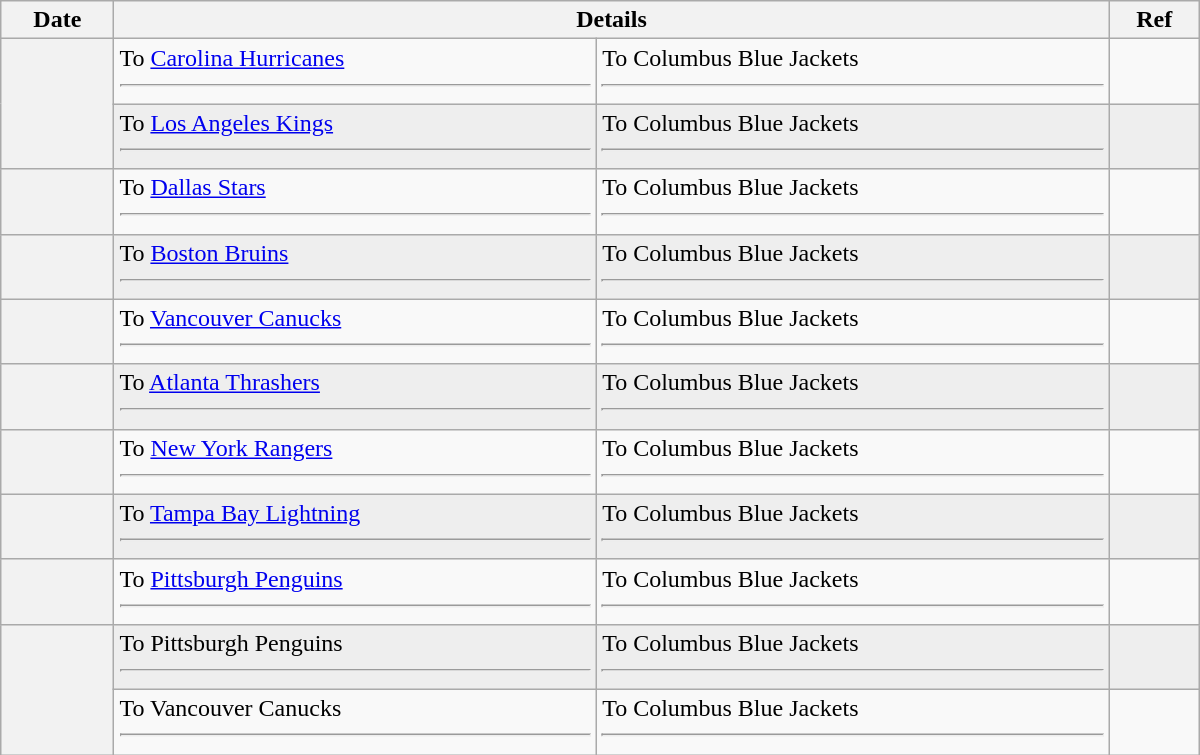<table class="wikitable plainrowheaders" style="width: 50em;">
<tr>
<th scope="col">Date</th>
<th scope="col" colspan="2">Details</th>
<th scope="col">Ref</th>
</tr>
<tr>
<th scope="row" rowspan=2></th>
<td valign="top">To <a href='#'>Carolina Hurricanes</a> <hr></td>
<td valign="top">To Columbus Blue Jackets <hr></td>
<td></td>
</tr>
<tr bgcolor="#eeeeee">
<td valign="top">To <a href='#'>Los Angeles Kings</a> <hr></td>
<td valign="top">To Columbus Blue Jackets <hr></td>
<td></td>
</tr>
<tr>
<th scope="row"></th>
<td valign="top">To <a href='#'>Dallas Stars</a> <hr></td>
<td valign="top">To Columbus Blue Jackets <hr></td>
<td></td>
</tr>
<tr bgcolor="#eeeeee">
<th scope="row"></th>
<td valign="top">To <a href='#'>Boston Bruins</a> <hr></td>
<td valign="top">To Columbus Blue Jackets <hr></td>
<td></td>
</tr>
<tr>
<th scope="row"></th>
<td valign="top">To <a href='#'>Vancouver Canucks</a> <hr></td>
<td valign="top">To Columbus Blue Jackets <hr></td>
<td></td>
</tr>
<tr bgcolor="#eeeeee">
<th scope="row"></th>
<td valign="top">To <a href='#'>Atlanta Thrashers</a> <hr></td>
<td valign="top">To Columbus Blue Jackets <hr></td>
<td></td>
</tr>
<tr>
<th scope="row"></th>
<td valign="top">To <a href='#'>New York Rangers</a> <hr></td>
<td valign="top">To Columbus Blue Jackets <hr></td>
<td></td>
</tr>
<tr bgcolor="#eeeeee">
<th scope="row"></th>
<td valign="top">To <a href='#'>Tampa Bay Lightning</a> <hr></td>
<td valign="top">To Columbus Blue Jackets <hr></td>
<td></td>
</tr>
<tr>
<th scope="row"></th>
<td valign="top">To <a href='#'>Pittsburgh Penguins</a> <hr></td>
<td valign="top">To Columbus Blue Jackets <hr></td>
<td></td>
</tr>
<tr bgcolor="#eeeeee">
<th scope="row" rowspan=2></th>
<td valign="top">To Pittsburgh Penguins <hr></td>
<td valign="top">To Columbus Blue Jackets <hr></td>
<td></td>
</tr>
<tr>
<td valign="top">To Vancouver Canucks <hr></td>
<td valign="top">To Columbus Blue Jackets <hr></td>
<td></td>
</tr>
</table>
